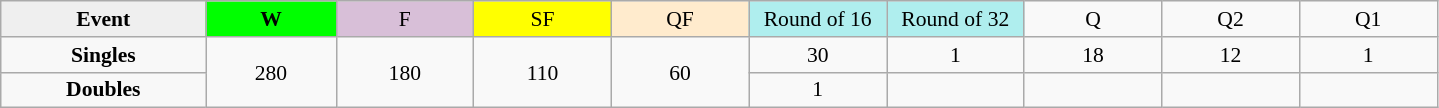<table class=wikitable style=font-size:90%;text-align:center>
<tr>
<td style="width:130px; background:#efefef;"><strong>Event</strong></td>
<td style="width:80px; background:lime;"><strong>W</strong></td>
<td style="width:85px; background:thistle;">F</td>
<td style="width:85px; background:#ff0;">SF</td>
<td style="width:85px; background:#ffebcd;">QF</td>
<td style="width:85px; background:#afeeee;">Round of 16</td>
<td style="width:85px; background:#afeeee;">Round of 32</td>
<td width=85>Q</td>
<td width=85>Q2</td>
<td width=85>Q1</td>
</tr>
<tr>
<th style="background:#f8f8f8;">Singles</th>
<td rowspan=2>280</td>
<td rowspan=2>180</td>
<td rowspan=2>110</td>
<td rowspan=2>60</td>
<td>30</td>
<td>1</td>
<td>18</td>
<td>12</td>
<td>1</td>
</tr>
<tr>
<th style="background:#f8f8f8;">Doubles</th>
<td>1</td>
<td></td>
<td></td>
<td></td>
<td></td>
</tr>
</table>
